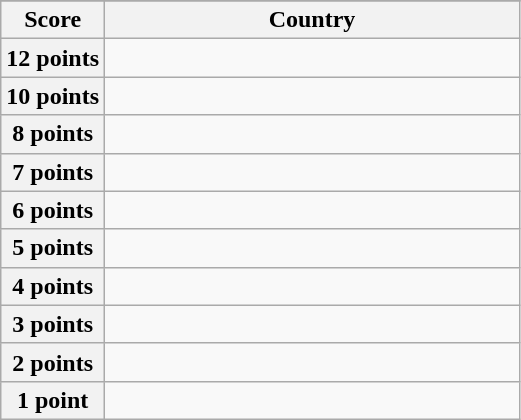<table class="wikitable">
<tr>
</tr>
<tr>
<th scope="col" width="20%">Score</th>
<th scope="col">Country</th>
</tr>
<tr>
<th scope="row">12 points</th>
<td></td>
</tr>
<tr>
<th scope="row">10 points</th>
<td></td>
</tr>
<tr>
<th scope="row">8 points</th>
<td></td>
</tr>
<tr>
<th scope="row">7 points</th>
<td></td>
</tr>
<tr>
<th scope="row">6 points</th>
<td></td>
</tr>
<tr>
<th scope="row">5 points</th>
<td></td>
</tr>
<tr>
<th scope="row">4 points</th>
<td></td>
</tr>
<tr>
<th scope="row">3 points</th>
<td></td>
</tr>
<tr>
<th scope="row">2 points</th>
<td></td>
</tr>
<tr>
<th scope="row">1 point</th>
<td></td>
</tr>
</table>
